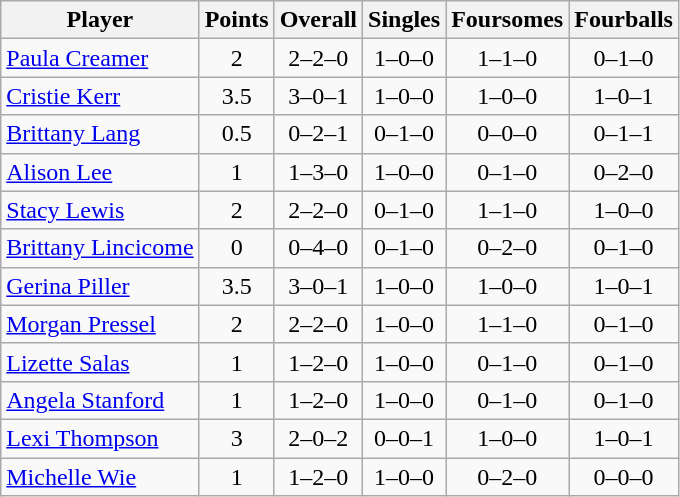<table class="wikitable sortable" style="text-align:center">
<tr>
<th>Player</th>
<th>Points</th>
<th>Overall</th>
<th>Singles</th>
<th>Foursomes</th>
<th>Fourballs</th>
</tr>
<tr>
<td align=left><a href='#'>Paula Creamer</a></td>
<td>2</td>
<td>2–2–0</td>
<td>1–0–0</td>
<td>1–1–0</td>
<td>0–1–0</td>
</tr>
<tr>
<td align=left><a href='#'>Cristie Kerr</a></td>
<td>3.5</td>
<td>3–0–1</td>
<td>1–0–0</td>
<td>1–0–0</td>
<td>1–0–1</td>
</tr>
<tr>
<td align=left><a href='#'>Brittany Lang</a></td>
<td>0.5</td>
<td>0–2–1</td>
<td>0–1–0</td>
<td>0–0–0</td>
<td>0–1–1</td>
</tr>
<tr>
<td align=left><a href='#'>Alison Lee</a></td>
<td>1</td>
<td>1–3–0</td>
<td>1–0–0</td>
<td>0–1–0</td>
<td>0–2–0</td>
</tr>
<tr>
<td align=left><a href='#'>Stacy Lewis</a></td>
<td>2</td>
<td>2–2–0</td>
<td>0–1–0</td>
<td>1–1–0</td>
<td>1–0–0</td>
</tr>
<tr>
<td align=left><a href='#'>Brittany Lincicome</a></td>
<td>0</td>
<td>0–4–0</td>
<td>0–1–0</td>
<td>0–2–0</td>
<td>0–1–0</td>
</tr>
<tr>
<td align=left><a href='#'>Gerina Piller</a></td>
<td>3.5</td>
<td>3–0–1</td>
<td>1–0–0</td>
<td>1–0–0</td>
<td>1–0–1</td>
</tr>
<tr>
<td align=left><a href='#'>Morgan Pressel</a></td>
<td>2</td>
<td>2–2–0</td>
<td>1–0–0</td>
<td>1–1–0</td>
<td>0–1–0</td>
</tr>
<tr>
<td align=left><a href='#'>Lizette Salas</a></td>
<td>1</td>
<td>1–2–0</td>
<td>1–0–0</td>
<td>0–1–0</td>
<td>0–1–0</td>
</tr>
<tr>
<td align=left><a href='#'>Angela Stanford</a></td>
<td>1</td>
<td>1–2–0</td>
<td>1–0–0</td>
<td>0–1–0</td>
<td>0–1–0</td>
</tr>
<tr>
<td align=left><a href='#'>Lexi Thompson</a></td>
<td>3</td>
<td>2–0–2</td>
<td>0–0–1</td>
<td>1–0–0</td>
<td>1–0–1</td>
</tr>
<tr>
<td align=left><a href='#'>Michelle Wie</a></td>
<td>1</td>
<td>1–2–0</td>
<td>1–0–0</td>
<td>0–2–0</td>
<td>0–0–0</td>
</tr>
</table>
